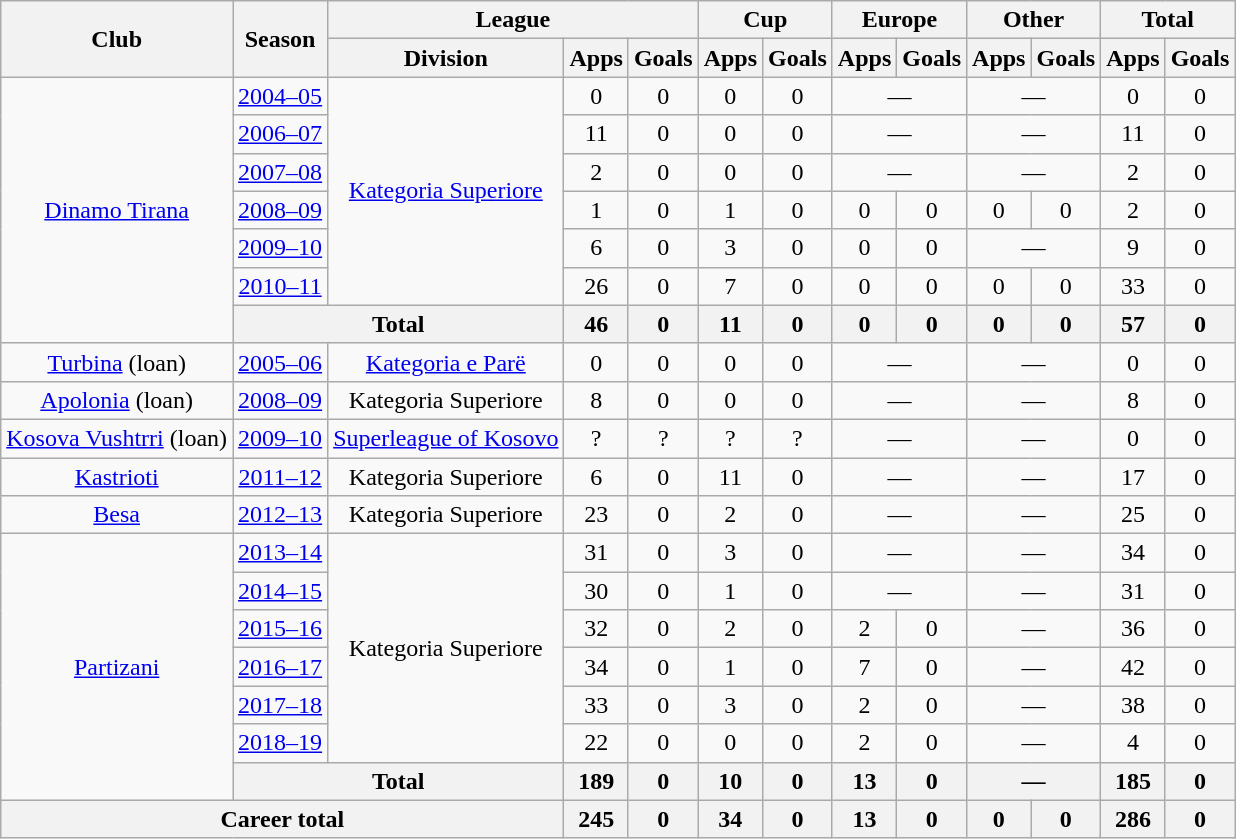<table class="wikitable" style="text-align:center">
<tr>
<th rowspan="2">Club</th>
<th rowspan="2">Season</th>
<th colspan="3">League</th>
<th colspan="2">Cup</th>
<th colspan="2">Europe</th>
<th colspan="2">Other</th>
<th colspan="2">Total</th>
</tr>
<tr>
<th>Division</th>
<th>Apps</th>
<th>Goals</th>
<th>Apps</th>
<th>Goals</th>
<th>Apps</th>
<th>Goals</th>
<th>Apps</th>
<th>Goals</th>
<th>Apps</th>
<th>Goals</th>
</tr>
<tr>
<td rowspan="7"><a href='#'>Dinamo Tirana</a></td>
<td><a href='#'>2004–05</a></td>
<td rowspan="6"><a href='#'>Kategoria Superiore</a></td>
<td>0</td>
<td>0</td>
<td>0</td>
<td>0</td>
<td colspan="2">—</td>
<td colspan="2">—</td>
<td>0</td>
<td>0</td>
</tr>
<tr>
<td><a href='#'>2006–07</a></td>
<td>11</td>
<td>0</td>
<td>0</td>
<td>0</td>
<td colspan="2">—</td>
<td colspan="2">—</td>
<td>11</td>
<td>0</td>
</tr>
<tr>
<td><a href='#'>2007–08</a></td>
<td>2</td>
<td>0</td>
<td>0</td>
<td>0</td>
<td colspan="2">—</td>
<td colspan="2">—</td>
<td>2</td>
<td>0</td>
</tr>
<tr>
<td><a href='#'>2008–09</a></td>
<td>1</td>
<td>0</td>
<td>1</td>
<td>0</td>
<td>0</td>
<td>0</td>
<td>0</td>
<td>0</td>
<td>2</td>
<td>0</td>
</tr>
<tr>
<td><a href='#'>2009–10</a></td>
<td>6</td>
<td>0</td>
<td>3</td>
<td>0</td>
<td>0</td>
<td>0</td>
<td colspan="2">—</td>
<td>9</td>
<td>0</td>
</tr>
<tr>
<td><a href='#'>2010–11</a></td>
<td>26</td>
<td>0</td>
<td>7</td>
<td>0</td>
<td>0</td>
<td>0</td>
<td>0</td>
<td>0</td>
<td>33</td>
<td>0</td>
</tr>
<tr>
<th colspan="2">Total</th>
<th>46</th>
<th>0</th>
<th>11</th>
<th>0</th>
<th>0</th>
<th>0</th>
<th>0</th>
<th>0</th>
<th>57</th>
<th>0</th>
</tr>
<tr>
<td><a href='#'>Turbina</a> (loan)</td>
<td><a href='#'>2005–06</a></td>
<td><a href='#'>Kategoria e Parë</a></td>
<td>0</td>
<td>0</td>
<td>0</td>
<td>0</td>
<td colspan="2">—</td>
<td colspan="2">—</td>
<td>0</td>
<td>0</td>
</tr>
<tr>
<td><a href='#'>Apolonia</a> (loan)</td>
<td><a href='#'>2008–09</a></td>
<td>Kategoria Superiore</td>
<td>8</td>
<td>0</td>
<td>0</td>
<td>0</td>
<td colspan="2">—</td>
<td colspan="2">—</td>
<td>8</td>
<td>0</td>
</tr>
<tr>
<td><a href='#'>Kosova Vushtrri</a> (loan)</td>
<td><a href='#'>2009–10</a></td>
<td><a href='#'>Superleague of Kosovo</a></td>
<td>?</td>
<td>?</td>
<td>?</td>
<td>?</td>
<td colspan="2">—</td>
<td colspan="2">—</td>
<td>0</td>
<td>0</td>
</tr>
<tr>
<td><a href='#'>Kastrioti</a></td>
<td><a href='#'>2011–12</a></td>
<td>Kategoria Superiore</td>
<td>6</td>
<td>0</td>
<td>11</td>
<td>0</td>
<td colspan="2">—</td>
<td colspan="2">—</td>
<td>17</td>
<td>0</td>
</tr>
<tr>
<td><a href='#'>Besa</a></td>
<td><a href='#'>2012–13</a></td>
<td>Kategoria Superiore</td>
<td>23</td>
<td>0</td>
<td>2</td>
<td>0</td>
<td colspan="2">—</td>
<td colspan="2">—</td>
<td>25</td>
<td>0</td>
</tr>
<tr>
<td rowspan="7"><a href='#'>Partizani</a></td>
<td><a href='#'>2013–14</a></td>
<td rowspan="6">Kategoria Superiore</td>
<td>31</td>
<td>0</td>
<td>3</td>
<td>0</td>
<td colspan="2">—</td>
<td colspan="2">—</td>
<td>34</td>
<td>0</td>
</tr>
<tr>
<td><a href='#'>2014–15</a></td>
<td>30</td>
<td>0</td>
<td>1</td>
<td>0</td>
<td colspan="2">—</td>
<td colspan="2">—</td>
<td>31</td>
<td>0</td>
</tr>
<tr>
<td><a href='#'>2015–16</a></td>
<td>32</td>
<td>0</td>
<td>2</td>
<td>0</td>
<td>2</td>
<td>0</td>
<td colspan="2">—</td>
<td>36</td>
<td>0</td>
</tr>
<tr>
<td><a href='#'>2016–17</a></td>
<td>34</td>
<td>0</td>
<td>1</td>
<td>0</td>
<td>7</td>
<td>0</td>
<td colspan="2">—</td>
<td>42</td>
<td>0</td>
</tr>
<tr>
<td><a href='#'>2017–18</a></td>
<td>33</td>
<td>0</td>
<td>3</td>
<td>0</td>
<td>2</td>
<td>0</td>
<td colspan="2">—</td>
<td>38</td>
<td>0</td>
</tr>
<tr>
<td><a href='#'>2018–19</a></td>
<td>22</td>
<td>0</td>
<td>0</td>
<td>0</td>
<td>2</td>
<td>0</td>
<td colspan="2">—</td>
<td>4</td>
<td>0</td>
</tr>
<tr>
<th colspan="2">Total</th>
<th>189</th>
<th>0</th>
<th>10</th>
<th>0</th>
<th>13</th>
<th>0</th>
<th colspan="2">—</th>
<th>185</th>
<th>0</th>
</tr>
<tr>
<th colspan="3">Career total</th>
<th>245</th>
<th>0</th>
<th>34</th>
<th>0</th>
<th>13</th>
<th>0</th>
<th>0</th>
<th>0</th>
<th>286</th>
<th>0</th>
</tr>
</table>
